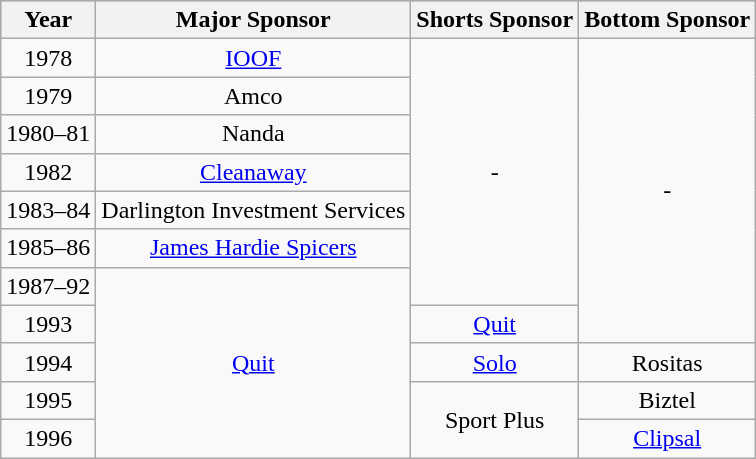<table class="wikitable sortable" style="text-align:center">
<tr style="background:#bdb76b;">
<th>Year</th>
<th>Major Sponsor</th>
<th>Shorts Sponsor</th>
<th>Bottom Sponsor</th>
</tr>
<tr>
<td>1978</td>
<td><a href='#'>IOOF</a></td>
<td rowspan=7>-</td>
<td rowspan=8>-</td>
</tr>
<tr>
<td>1979</td>
<td>Amco</td>
</tr>
<tr>
<td>1980–81</td>
<td>Nanda</td>
</tr>
<tr>
<td>1982</td>
<td><a href='#'>Cleanaway</a></td>
</tr>
<tr>
<td>1983–84</td>
<td>Darlington Investment Services</td>
</tr>
<tr>
<td>1985–86</td>
<td><a href='#'>James Hardie Spicers</a></td>
</tr>
<tr>
<td>1987–92</td>
<td rowspan=5><a href='#'>Quit</a></td>
</tr>
<tr>
<td>1993</td>
<td><a href='#'>Quit</a></td>
</tr>
<tr>
<td>1994</td>
<td><a href='#'>Solo</a></td>
<td>Rositas</td>
</tr>
<tr>
<td>1995</td>
<td rowspan=2>Sport Plus</td>
<td>Biztel</td>
</tr>
<tr>
<td>1996</td>
<td><a href='#'>Clipsal</a></td>
</tr>
</table>
